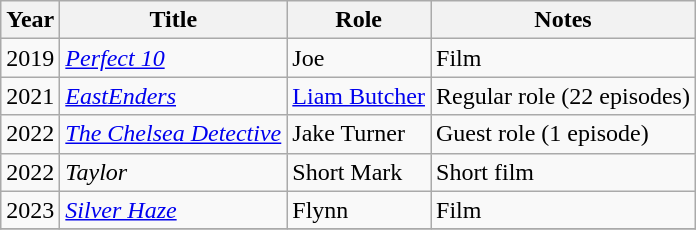<table class="wikitable sortable plainrowheaders">
<tr>
<th scope="col">Year</th>
<th scope="col">Title</th>
<th scope="col">Role</th>
<th scope="col" class="unsortable">Notes</th>
</tr>
<tr>
<td>2019</td>
<td><em><a href='#'>Perfect 10</a></em></td>
<td>Joe</td>
<td>Film</td>
</tr>
<tr>
<td>2021</td>
<td><em><a href='#'>EastEnders</a></em></td>
<td><a href='#'>Liam Butcher</a></td>
<td>Regular role (22 episodes)</td>
</tr>
<tr>
<td>2022</td>
<td><em><a href='#'>The Chelsea Detective</a></em></td>
<td>Jake Turner</td>
<td>Guest role (1 episode)</td>
</tr>
<tr>
<td>2022</td>
<td><em>Taylor</em></td>
<td>Short Mark</td>
<td>Short film</td>
</tr>
<tr>
<td>2023</td>
<td><em><a href='#'>Silver Haze</a></em></td>
<td>Flynn</td>
<td>Film</td>
</tr>
<tr>
</tr>
</table>
